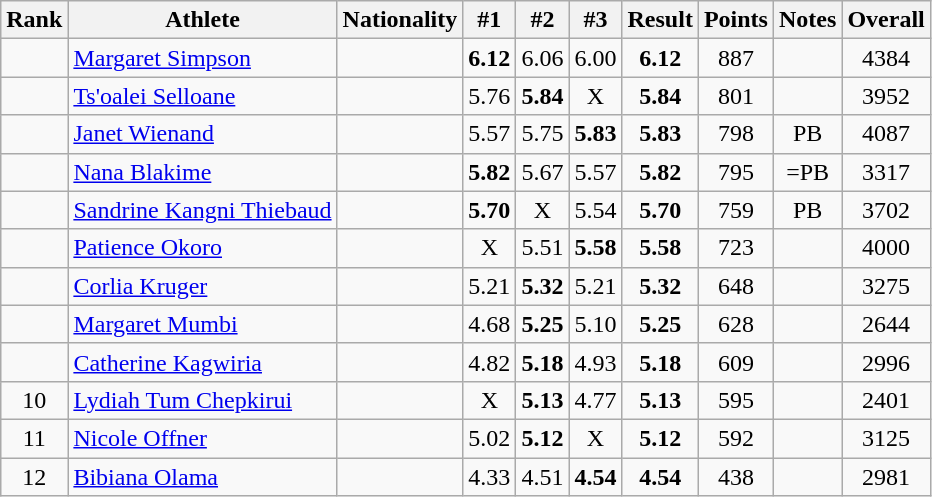<table class="wikitable sortable" style="text-align:center">
<tr>
<th>Rank</th>
<th>Athlete</th>
<th>Nationality</th>
<th>#1</th>
<th>#2</th>
<th>#3</th>
<th>Result</th>
<th>Points</th>
<th>Notes</th>
<th>Overall</th>
</tr>
<tr>
<td></td>
<td align=left><a href='#'>Margaret Simpson</a></td>
<td align=left></td>
<td><strong>6.12</strong></td>
<td>6.06</td>
<td>6.00</td>
<td><strong>6.12</strong></td>
<td>887</td>
<td></td>
<td>4384</td>
</tr>
<tr>
<td></td>
<td align=left><a href='#'>Ts'oalei Selloane</a></td>
<td align=left></td>
<td>5.76</td>
<td><strong>5.84</strong></td>
<td>X</td>
<td><strong>5.84</strong></td>
<td>801</td>
<td></td>
<td>3952</td>
</tr>
<tr>
<td></td>
<td align=left><a href='#'>Janet Wienand</a></td>
<td align=left></td>
<td>5.57</td>
<td>5.75</td>
<td><strong>5.83</strong></td>
<td><strong>5.83</strong></td>
<td>798</td>
<td>PB</td>
<td>4087</td>
</tr>
<tr>
<td></td>
<td align=left><a href='#'>Nana Blakime</a></td>
<td align=left></td>
<td><strong>5.82</strong></td>
<td>5.67</td>
<td>5.57</td>
<td><strong>5.82</strong></td>
<td>795</td>
<td>=PB</td>
<td>3317</td>
</tr>
<tr>
<td></td>
<td align=left><a href='#'>Sandrine Kangni Thiebaud</a></td>
<td align=left></td>
<td><strong>5.70</strong></td>
<td>X</td>
<td>5.54</td>
<td><strong>5.70</strong></td>
<td>759</td>
<td>PB</td>
<td>3702</td>
</tr>
<tr>
<td></td>
<td align=left><a href='#'>Patience Okoro</a></td>
<td align=left></td>
<td>X</td>
<td>5.51</td>
<td><strong>5.58</strong></td>
<td><strong>5.58</strong></td>
<td>723</td>
<td></td>
<td>4000</td>
</tr>
<tr>
<td></td>
<td align=left><a href='#'>Corlia Kruger</a></td>
<td align=left></td>
<td>5.21</td>
<td><strong>5.32</strong></td>
<td>5.21</td>
<td><strong>5.32</strong></td>
<td>648</td>
<td></td>
<td>3275</td>
</tr>
<tr>
<td></td>
<td align=left><a href='#'>Margaret Mumbi</a></td>
<td align=left></td>
<td>4.68</td>
<td><strong>5.25</strong></td>
<td>5.10</td>
<td><strong>5.25</strong></td>
<td>628</td>
<td></td>
<td>2644</td>
</tr>
<tr>
<td></td>
<td align=left><a href='#'>Catherine Kagwiria</a></td>
<td align=left></td>
<td>4.82</td>
<td><strong>5.18</strong></td>
<td>4.93</td>
<td><strong>5.18</strong></td>
<td>609</td>
<td></td>
<td>2996</td>
</tr>
<tr>
<td>10</td>
<td align=left><a href='#'>Lydiah Tum Chepkirui</a></td>
<td align=left></td>
<td>X</td>
<td><strong>5.13</strong></td>
<td>4.77</td>
<td><strong>5.13</strong></td>
<td>595</td>
<td></td>
<td>2401</td>
</tr>
<tr>
<td>11</td>
<td align=left><a href='#'>Nicole Offner</a></td>
<td align=left></td>
<td>5.02</td>
<td><strong>5.12</strong></td>
<td>X</td>
<td><strong>5.12</strong></td>
<td>592</td>
<td></td>
<td>3125</td>
</tr>
<tr>
<td>12</td>
<td align=left><a href='#'>Bibiana Olama</a></td>
<td align=left></td>
<td>4.33</td>
<td>4.51</td>
<td><strong>4.54</strong></td>
<td><strong>4.54</strong></td>
<td>438</td>
<td></td>
<td>2981</td>
</tr>
</table>
